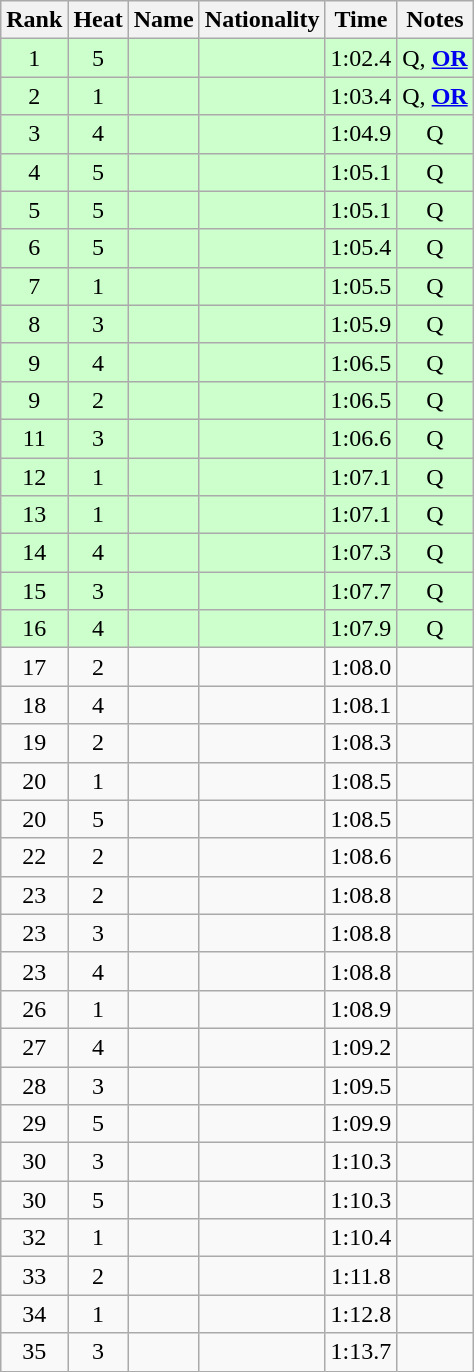<table class="wikitable sortable" style="text-align:center">
<tr>
<th>Rank</th>
<th>Heat</th>
<th>Name</th>
<th>Nationality</th>
<th>Time</th>
<th class="unsortable">Notes</th>
</tr>
<tr bgcolor="#ccffcc">
<td>1</td>
<td>5</td>
<td align="left"></td>
<td align="left"></td>
<td>1:02.4</td>
<td>Q, <strong><a href='#'>OR</a></strong></td>
</tr>
<tr bgcolor="#ccffcc">
<td>2</td>
<td>1</td>
<td align="left"></td>
<td align="left"></td>
<td>1:03.4</td>
<td>Q, <strong><a href='#'>OR</a></strong></td>
</tr>
<tr bgcolor="#ccffcc">
<td>3</td>
<td>4</td>
<td align="left"></td>
<td align="left"></td>
<td>1:04.9</td>
<td>Q</td>
</tr>
<tr bgcolor="#ccffcc">
<td>4</td>
<td>5</td>
<td align="left"></td>
<td align="left"></td>
<td>1:05.1</td>
<td>Q</td>
</tr>
<tr bgcolor="#ccffcc">
<td>5</td>
<td>5</td>
<td align="left"></td>
<td align="left"></td>
<td>1:05.1</td>
<td>Q</td>
</tr>
<tr bgcolor="#ccffcc">
<td>6</td>
<td>5</td>
<td align="left"></td>
<td align="left"></td>
<td>1:05.4</td>
<td>Q</td>
</tr>
<tr bgcolor="#ccffcc">
<td>7</td>
<td>1</td>
<td align="left"></td>
<td align="left"></td>
<td>1:05.5</td>
<td>Q</td>
</tr>
<tr bgcolor="#ccffcc">
<td>8</td>
<td>3</td>
<td align="left"></td>
<td align="left"></td>
<td>1:05.9</td>
<td>Q</td>
</tr>
<tr bgcolor="#ccffcc">
<td>9</td>
<td>4</td>
<td align="left"></td>
<td align="left"></td>
<td>1:06.5</td>
<td>Q</td>
</tr>
<tr bgcolor="#ccffcc">
<td>9</td>
<td>2</td>
<td align="left"></td>
<td align="left"></td>
<td>1:06.5</td>
<td>Q</td>
</tr>
<tr bgcolor="#ccffcc">
<td>11</td>
<td>3</td>
<td align="left"></td>
<td align="left"></td>
<td>1:06.6</td>
<td>Q</td>
</tr>
<tr bgcolor="#ccffcc">
<td>12</td>
<td>1</td>
<td align="left"></td>
<td align="left"></td>
<td>1:07.1</td>
<td>Q</td>
</tr>
<tr bgcolor="#ccffcc">
<td>13</td>
<td>1</td>
<td align="left"></td>
<td align="left"></td>
<td>1:07.1</td>
<td>Q</td>
</tr>
<tr bgcolor="#ccffcc">
<td>14</td>
<td>4</td>
<td align="left"></td>
<td align="left"></td>
<td>1:07.3</td>
<td>Q</td>
</tr>
<tr bgcolor="#ccffcc">
<td>15</td>
<td>3</td>
<td align="left"></td>
<td align="left"></td>
<td>1:07.7</td>
<td>Q</td>
</tr>
<tr bgcolor="#ccffcc">
<td>16</td>
<td>4</td>
<td align="left"></td>
<td align="left"></td>
<td>1:07.9</td>
<td>Q</td>
</tr>
<tr>
<td>17</td>
<td>2</td>
<td align="left"></td>
<td align="left"></td>
<td>1:08.0</td>
<td></td>
</tr>
<tr>
<td>18</td>
<td>4</td>
<td align="left"></td>
<td align="left"></td>
<td>1:08.1</td>
<td></td>
</tr>
<tr>
<td>19</td>
<td>2</td>
<td align="left"></td>
<td align="left"></td>
<td>1:08.3</td>
<td></td>
</tr>
<tr>
<td>20</td>
<td>1</td>
<td align="left"></td>
<td align="left"></td>
<td>1:08.5</td>
<td></td>
</tr>
<tr>
<td>20</td>
<td>5</td>
<td align="left"></td>
<td align="left"></td>
<td>1:08.5</td>
<td></td>
</tr>
<tr>
<td>22</td>
<td>2</td>
<td align="left"></td>
<td align="left"></td>
<td>1:08.6</td>
<td></td>
</tr>
<tr>
<td>23</td>
<td>2</td>
<td align="left"></td>
<td align="left"></td>
<td>1:08.8</td>
<td></td>
</tr>
<tr>
<td>23</td>
<td>3</td>
<td align="left"></td>
<td align="left"></td>
<td>1:08.8</td>
<td></td>
</tr>
<tr>
<td>23</td>
<td>4</td>
<td align="left"></td>
<td align="left"></td>
<td>1:08.8</td>
<td></td>
</tr>
<tr>
<td>26</td>
<td>1</td>
<td align="left"></td>
<td align="left"></td>
<td>1:08.9</td>
<td></td>
</tr>
<tr>
<td>27</td>
<td>4</td>
<td align="left"></td>
<td align="left"></td>
<td>1:09.2</td>
<td></td>
</tr>
<tr>
<td>28</td>
<td>3</td>
<td align="left"></td>
<td align="left"></td>
<td>1:09.5</td>
<td></td>
</tr>
<tr>
<td>29</td>
<td>5</td>
<td align="left"></td>
<td align="left"></td>
<td>1:09.9</td>
<td></td>
</tr>
<tr>
<td>30</td>
<td>3</td>
<td align="left"></td>
<td align="left"></td>
<td>1:10.3</td>
<td></td>
</tr>
<tr>
<td>30</td>
<td>5</td>
<td align="left"></td>
<td align="left"></td>
<td>1:10.3</td>
<td></td>
</tr>
<tr>
<td>32</td>
<td>1</td>
<td align="left"></td>
<td align="left"></td>
<td>1:10.4</td>
<td></td>
</tr>
<tr>
<td>33</td>
<td>2</td>
<td align="left"></td>
<td align="left"></td>
<td>1:11.8</td>
<td></td>
</tr>
<tr>
<td>34</td>
<td>1</td>
<td align="left"></td>
<td align="left"></td>
<td>1:12.8</td>
<td></td>
</tr>
<tr>
<td>35</td>
<td>3</td>
<td align="left"></td>
<td align="left"></td>
<td>1:13.7</td>
<td></td>
</tr>
</table>
